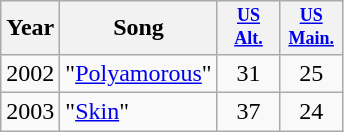<table class="wikitable">
<tr>
<th>Year</th>
<th>Song</th>
<th style="width:3em;font-size:75%"><a href='#'>US Alt.</a><br></th>
<th style="width:3em;font-size:75%"><a href='#'>US Main.</a></th>
</tr>
<tr>
<td>2002</td>
<td>"<a href='#'>Polyamorous</a>"</td>
<td align="center">31</td>
<td align="center">25</td>
</tr>
<tr>
<td>2003</td>
<td>"<a href='#'>Skin</a>"</td>
<td align="center">37</td>
<td align="center">24</td>
</tr>
</table>
